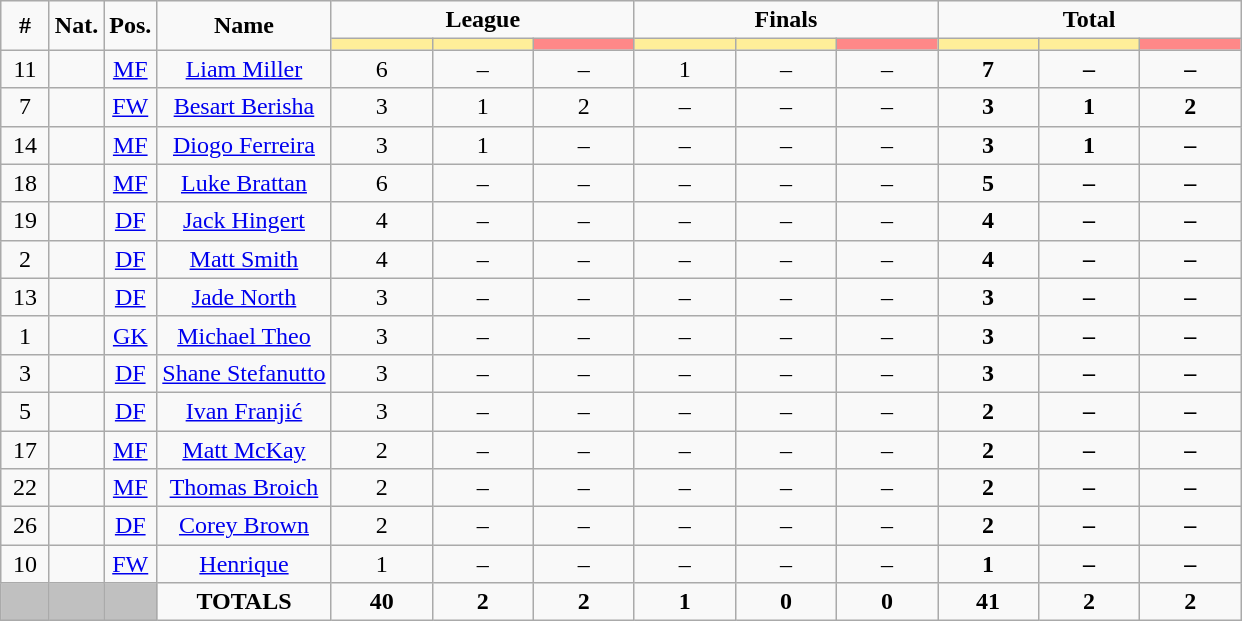<table class="wikitable" style="text-align:center;">
<tr style="text-align:center;">
<td rowspan="2" style="width:25px; "><strong>#</strong></td>
<td rowspan="2"><strong>Nat.</strong></td>
<td rowspan="2"><strong>Pos.</strong></td>
<td rowspan="2"><strong>Name</strong></td>
<td colspan="3"><strong>League</strong></td>
<td colspan="3"><strong>Finals</strong></td>
<td colspan="3"><strong>Total</strong></td>
</tr>
<tr>
<th style="width:60px; background:#fe9;"></th>
<th style="width:60px; background:#fe9;"></th>
<th style="width:60px; background:#ff8888;"></th>
<th style="width:60px; background:#fe9;"></th>
<th style="width:60px; background:#fe9;"></th>
<th style="width:60px; background:#ff8888;"></th>
<th style="width:60px; background:#fe9;"></th>
<th style="width:60px; background:#fe9;"></th>
<th style="width:60px; background:#ff8888;"></th>
</tr>
<tr>
<td>11</td>
<td></td>
<td><a href='#'>MF</a></td>
<td><a href='#'>Liam Miller</a></td>
<td>6</td>
<td>–</td>
<td>–</td>
<td>1</td>
<td>–</td>
<td>–</td>
<td><strong>7</strong></td>
<td><strong>–</strong></td>
<td><strong>–</strong></td>
</tr>
<tr>
<td>7</td>
<td></td>
<td><a href='#'>FW</a></td>
<td><a href='#'>Besart Berisha</a></td>
<td>3</td>
<td>1</td>
<td>2</td>
<td>–</td>
<td>–</td>
<td>–</td>
<td><strong>3</strong></td>
<td><strong>1</strong></td>
<td><strong>2</strong></td>
</tr>
<tr>
<td>14</td>
<td></td>
<td><a href='#'>MF</a></td>
<td><a href='#'>Diogo Ferreira</a></td>
<td>3</td>
<td>1</td>
<td>–</td>
<td>–</td>
<td>–</td>
<td>–</td>
<td><strong>3</strong></td>
<td><strong>1</strong></td>
<td><strong>–</strong></td>
</tr>
<tr>
<td>18</td>
<td></td>
<td><a href='#'>MF</a></td>
<td><a href='#'>Luke Brattan</a></td>
<td>6</td>
<td>–</td>
<td>–</td>
<td>–</td>
<td>–</td>
<td>–</td>
<td><strong>5</strong></td>
<td><strong>–</strong></td>
<td><strong>–</strong></td>
</tr>
<tr>
<td>19</td>
<td></td>
<td><a href='#'>DF</a></td>
<td><a href='#'>Jack Hingert</a></td>
<td>4</td>
<td>–</td>
<td>–</td>
<td>–</td>
<td>–</td>
<td>–</td>
<td><strong>4</strong></td>
<td><strong>–</strong></td>
<td><strong>–</strong></td>
</tr>
<tr>
<td>2</td>
<td></td>
<td><a href='#'>DF</a></td>
<td><a href='#'>Matt Smith</a></td>
<td>4</td>
<td>–</td>
<td>–</td>
<td>–</td>
<td>–</td>
<td>–</td>
<td><strong>4</strong></td>
<td><strong>–</strong></td>
<td><strong>–</strong></td>
</tr>
<tr>
<td>13</td>
<td></td>
<td><a href='#'>DF</a></td>
<td><a href='#'>Jade North</a></td>
<td>3</td>
<td>–</td>
<td>–</td>
<td>–</td>
<td>–</td>
<td>–</td>
<td><strong>3</strong></td>
<td><strong>–</strong></td>
<td><strong>–</strong></td>
</tr>
<tr>
<td>1</td>
<td></td>
<td><a href='#'>GK</a></td>
<td><a href='#'>Michael Theo</a></td>
<td>3</td>
<td>–</td>
<td>–</td>
<td>–</td>
<td>–</td>
<td>–</td>
<td><strong>3</strong></td>
<td><strong>–</strong></td>
<td><strong>–</strong></td>
</tr>
<tr>
<td>3</td>
<td></td>
<td><a href='#'>DF</a></td>
<td><a href='#'>Shane Stefanutto</a></td>
<td>3</td>
<td>–</td>
<td>–</td>
<td>–</td>
<td>–</td>
<td>–</td>
<td><strong>3</strong></td>
<td><strong>–</strong></td>
<td><strong>–</strong></td>
</tr>
<tr>
<td>5</td>
<td></td>
<td><a href='#'>DF</a></td>
<td><a href='#'>Ivan Franjić</a></td>
<td>3</td>
<td>–</td>
<td>–</td>
<td>–</td>
<td>–</td>
<td>–</td>
<td><strong>2</strong></td>
<td><strong>–</strong></td>
<td><strong>–</strong></td>
</tr>
<tr>
<td>17</td>
<td></td>
<td><a href='#'>MF</a></td>
<td><a href='#'>Matt McKay</a></td>
<td>2</td>
<td>–</td>
<td>–</td>
<td>–</td>
<td>–</td>
<td>–</td>
<td><strong>2</strong></td>
<td><strong>–</strong></td>
<td><strong>–</strong></td>
</tr>
<tr>
<td>22</td>
<td></td>
<td><a href='#'>MF</a></td>
<td><a href='#'>Thomas Broich</a></td>
<td>2</td>
<td>–</td>
<td>–</td>
<td>–</td>
<td>–</td>
<td>–</td>
<td><strong>2</strong></td>
<td><strong>–</strong></td>
<td><strong>–</strong></td>
</tr>
<tr>
<td>26</td>
<td></td>
<td><a href='#'>DF</a></td>
<td><a href='#'>Corey Brown</a></td>
<td>2</td>
<td>–</td>
<td>–</td>
<td>–</td>
<td>–</td>
<td>–</td>
<td><strong>2</strong></td>
<td><strong>–</strong></td>
<td><strong>–</strong></td>
</tr>
<tr>
<td>10</td>
<td></td>
<td><a href='#'>FW</a></td>
<td><a href='#'>Henrique</a></td>
<td>1</td>
<td>–</td>
<td>–</td>
<td>–</td>
<td>–</td>
<td>–</td>
<td><strong>1</strong></td>
<td><strong>–</strong></td>
<td><strong>–</strong></td>
</tr>
<tr>
<th style="background:silver;"></th>
<th style="background:silver;"></th>
<th style="background:silver;"></th>
<td><strong>TOTALS</strong></td>
<td><strong>40</strong></td>
<td><strong>2</strong></td>
<td><strong>2</strong></td>
<td><strong>1</strong></td>
<td><strong>0</strong></td>
<td><strong>0</strong></td>
<td><strong>41</strong></td>
<td><strong>2</strong></td>
<td><strong>2</strong></td>
</tr>
</table>
